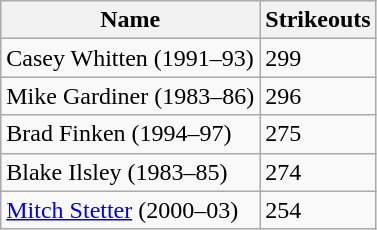<table class="wikitable">
<tr>
<th>Name</th>
<th>Strikeouts</th>
</tr>
<tr>
<td>Casey Whitten (1991–93)</td>
<td>299</td>
</tr>
<tr>
<td>Mike Gardiner (1983–86)</td>
<td>296</td>
</tr>
<tr>
<td>Brad Finken (1994–97)</td>
<td>275</td>
</tr>
<tr>
<td>Blake Ilsley (1983–85)</td>
<td>274</td>
</tr>
<tr>
<td><a href='#'>Mitch Stetter</a> (2000–03)</td>
<td>254</td>
</tr>
</table>
